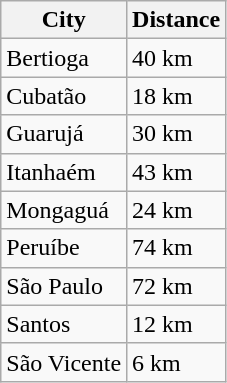<table class="wikitable">
<tr>
<th>City</th>
<th>Distance</th>
</tr>
<tr>
<td>Bertioga</td>
<td>40 km</td>
</tr>
<tr>
<td>Cubatão</td>
<td>18 km</td>
</tr>
<tr>
<td>Guarujá</td>
<td>30 km</td>
</tr>
<tr>
<td>Itanhaém</td>
<td>43 km</td>
</tr>
<tr>
<td>Mongaguá</td>
<td>24 km</td>
</tr>
<tr>
<td>Peruíbe</td>
<td>74 km</td>
</tr>
<tr>
<td>São Paulo</td>
<td>72 km</td>
</tr>
<tr>
<td>Santos</td>
<td>12 km</td>
</tr>
<tr>
<td>São Vicente</td>
<td>6 km</td>
</tr>
</table>
